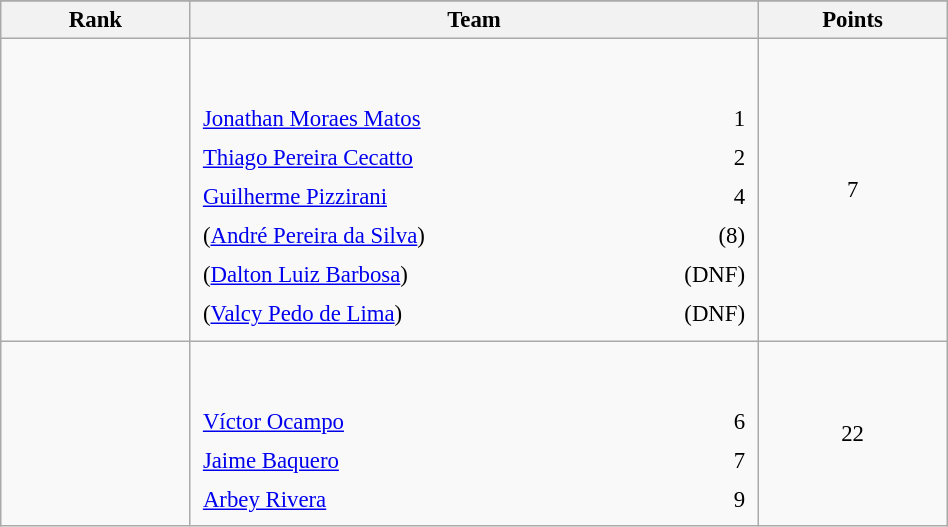<table class="wikitable sortable" style=" text-align:center; font-size:95%;" width="50%">
<tr>
</tr>
<tr>
<th width=10%>Rank</th>
<th width=30%>Team</th>
<th width=10%>Points</th>
</tr>
<tr>
<td align=center></td>
<td align=left> <br><br><table width=100%>
<tr>
<td align=left style="border:0"><a href='#'>Jonathan Moraes Matos</a></td>
<td align=right style="border:0">1</td>
</tr>
<tr>
<td align=left style="border:0"><a href='#'>Thiago Pereira Cecatto</a></td>
<td align=right style="border:0">2</td>
</tr>
<tr>
<td align=left style="border:0"><a href='#'>Guilherme Pizzirani</a></td>
<td align=right style="border:0">4</td>
</tr>
<tr>
<td align=left style="border:0">(<a href='#'>André Pereira da Silva</a>)</td>
<td align=right style="border:0">(8)</td>
</tr>
<tr>
<td align=left style="border:0">(<a href='#'>Dalton Luiz Barbosa</a>)</td>
<td align=right style="border:0">(DNF)</td>
</tr>
<tr>
<td align=left style="border:0">(<a href='#'>Valcy Pedo de Lima</a>)</td>
<td align=right style="border:0">(DNF)</td>
</tr>
</table>
</td>
<td>7</td>
</tr>
<tr>
<td align=center></td>
<td align=left> <br><br><table width=100%>
<tr>
<td align=left style="border:0"><a href='#'>Víctor Ocampo</a></td>
<td align=right style="border:0">6</td>
</tr>
<tr>
<td align=left style="border:0"><a href='#'>Jaime Baquero</a></td>
<td align=right style="border:0">7</td>
</tr>
<tr>
<td align=left style="border:0"><a href='#'>Arbey Rivera</a></td>
<td align=right style="border:0">9</td>
</tr>
</table>
</td>
<td>22</td>
</tr>
</table>
